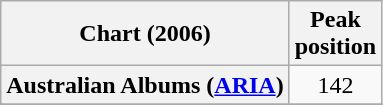<table class="wikitable sortable plainrowheaders">
<tr>
<th scope="col">Chart (2006)</th>
<th scope="col">Peak<br>position</th>
</tr>
<tr>
<th scope="row">Australian Albums (<a href='#'>ARIA</a>)</th>
<td align="center">142</td>
</tr>
<tr>
</tr>
<tr>
</tr>
<tr>
</tr>
<tr>
</tr>
<tr>
</tr>
<tr>
</tr>
</table>
